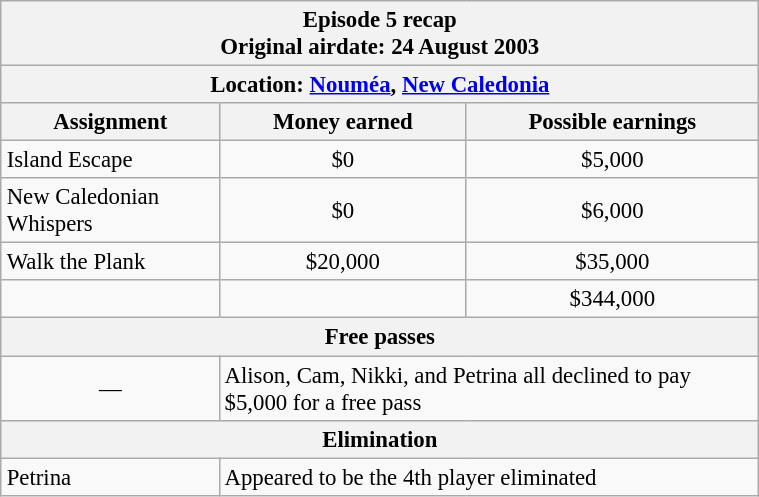<table class="wikitable" style="font-size: 95%; margin: 10px" align="right" width="40%">
<tr>
<th colspan=3>Episode 5 recap<br>Original airdate: 24 August 2003</th>
</tr>
<tr>
<th colspan=3>Location: <a href='#'>Nouméa</a>, <a href='#'>New Caledonia</a></th>
</tr>
<tr>
<th>Assignment</th>
<th>Money earned</th>
<th>Possible earnings</th>
</tr>
<tr>
<td>Island Escape</td>
<td align="center">$0</td>
<td align="center">$5,000</td>
</tr>
<tr>
<td>New Caledonian Whispers</td>
<td align="center">$0</td>
<td align="center">$6,000</td>
</tr>
<tr>
<td>Walk the Plank</td>
<td align="center">$20,000</td>
<td align="center">$35,000</td>
</tr>
<tr>
<td><strong></strong></td>
<td align="center"><strong></strong></td>
<td align="center">$344,000</td>
</tr>
<tr>
<th colspan=3>Free passes</th>
</tr>
<tr>
<td align="center">—</td>
<td colspan=2>Alison, Cam, Nikki, and Petrina all declined to pay $5,000 for a free pass</td>
</tr>
<tr>
<th colspan=3>Elimination</th>
</tr>
<tr>
<td>Petrina</td>
<td colspan=2>Appeared to be the 4th player eliminated</td>
</tr>
</table>
